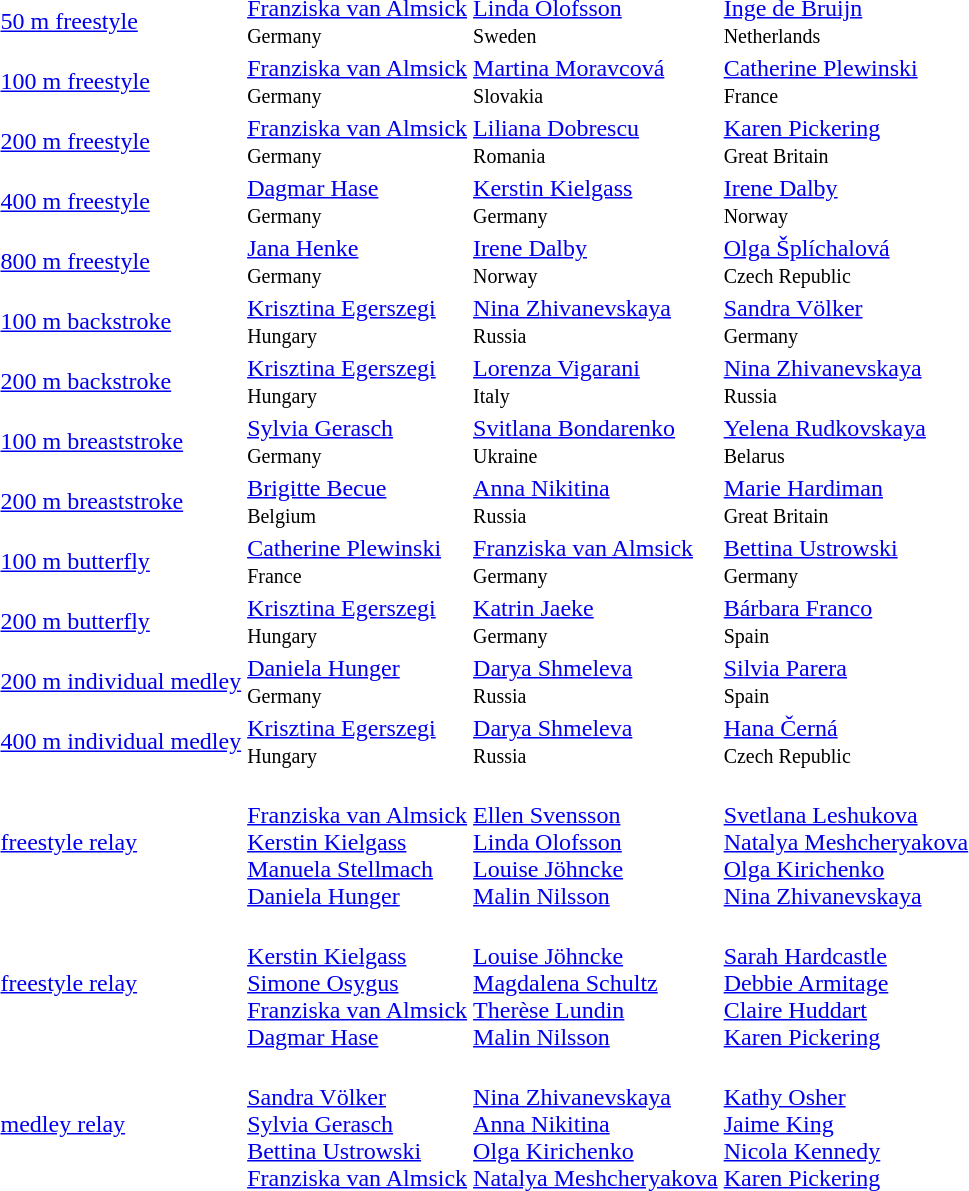<table>
<tr>
<td><a href='#'>50 m freestyle</a></td>
<td> <a href='#'>Franziska van Almsick</a><br><small>Germany</small></td>
<td> <a href='#'>Linda Olofsson</a><br><small>Sweden</small></td>
<td> <a href='#'>Inge de Bruijn</a><br><small>Netherlands</small></td>
</tr>
<tr>
<td><a href='#'>100 m freestyle</a></td>
<td> <a href='#'>Franziska van Almsick</a><br><small>Germany</small></td>
<td> <a href='#'>Martina Moravcová</a><br><small>Slovakia</small></td>
<td> <a href='#'>Catherine Plewinski</a><br><small>France</small></td>
</tr>
<tr>
<td><a href='#'>200 m freestyle</a></td>
<td> <a href='#'>Franziska van Almsick</a><br><small>Germany</small></td>
<td> <a href='#'>Liliana Dobrescu</a><br><small>Romania</small></td>
<td> <a href='#'>Karen Pickering</a><br><small>Great Britain</small></td>
</tr>
<tr>
<td><a href='#'>400 m freestyle</a></td>
<td> <a href='#'>Dagmar Hase</a><br><small>Germany</small></td>
<td> <a href='#'>Kerstin Kielgass</a><br><small>Germany</small></td>
<td> <a href='#'>Irene Dalby</a><br><small>Norway</small></td>
</tr>
<tr>
<td><a href='#'>800 m freestyle</a></td>
<td> <a href='#'>Jana Henke</a><br><small>Germany</small></td>
<td> <a href='#'>Irene Dalby</a><br><small>Norway</small></td>
<td> <a href='#'>Olga Šplíchalová</a><br><small>Czech Republic</small></td>
</tr>
<tr>
<td><a href='#'>100 m backstroke</a></td>
<td> <a href='#'>Krisztina Egerszegi</a><br><small>Hungary</small></td>
<td> <a href='#'>Nina Zhivanevskaya</a><br><small>Russia</small></td>
<td> <a href='#'>Sandra Völker</a><br><small>Germany</small></td>
</tr>
<tr>
<td><a href='#'>200 m backstroke</a></td>
<td> <a href='#'>Krisztina Egerszegi</a><br><small>Hungary</small></td>
<td> <a href='#'>Lorenza Vigarani</a><br><small>Italy</small></td>
<td> <a href='#'>Nina Zhivanevskaya</a><br><small>Russia</small></td>
</tr>
<tr>
<td><a href='#'>100 m breaststroke</a></td>
<td> <a href='#'>Sylvia Gerasch</a><br><small>Germany</small></td>
<td> <a href='#'>Svitlana Bondarenko</a><br><small>Ukraine</small></td>
<td> <a href='#'>Yelena Rudkovskaya</a><br><small>Belarus</small></td>
</tr>
<tr>
<td><a href='#'>200 m breaststroke</a></td>
<td> <a href='#'>Brigitte Becue</a><br><small>Belgium</small></td>
<td> <a href='#'>Anna Nikitina</a><br><small>Russia</small></td>
<td> <a href='#'>Marie Hardiman</a><br><small>Great Britain</small></td>
</tr>
<tr>
<td><a href='#'>100 m butterfly</a></td>
<td> <a href='#'>Catherine Plewinski</a><br><small>France</small></td>
<td> <a href='#'>Franziska van Almsick</a><br><small>Germany</small></td>
<td> <a href='#'>Bettina Ustrowski</a><br><small>Germany</small></td>
</tr>
<tr>
<td><a href='#'>200 m butterfly</a></td>
<td> <a href='#'>Krisztina Egerszegi</a><br><small>Hungary</small></td>
<td> <a href='#'>Katrin Jaeke</a><br><small>Germany</small></td>
<td> <a href='#'>Bárbara Franco</a><br><small>Spain</small></td>
</tr>
<tr>
<td><a href='#'>200 m individual medley</a></td>
<td> <a href='#'>Daniela Hunger</a><br><small>Germany</small></td>
<td> <a href='#'>Darya Shmeleva</a><br><small>Russia</small></td>
<td> <a href='#'>Silvia Parera</a><br> <small>Spain</small></td>
</tr>
<tr>
<td><a href='#'>400 m individual medley</a></td>
<td> <a href='#'>Krisztina Egerszegi</a><br><small>Hungary</small></td>
<td> <a href='#'>Darya Shmeleva</a><br><small>Russia</small></td>
<td> <a href='#'>Hana Černá</a><br><small>Czech Republic</small></td>
</tr>
<tr>
<td><a href='#'> freestyle relay</a></td>
<td><br> <a href='#'>Franziska van Almsick</a><br> <a href='#'>Kerstin Kielgass</a><br> <a href='#'>Manuela Stellmach</a><br> <a href='#'>Daniela Hunger</a></td>
<td><br> <a href='#'>Ellen Svensson</a><br> <a href='#'>Linda Olofsson</a><br> <a href='#'>Louise Jöhncke</a><br> <a href='#'>Malin Nilsson</a></td>
<td><br> <a href='#'>Svetlana Leshukova</a><br> <a href='#'>Natalya Meshcheryakova</a><br> <a href='#'>Olga Kirichenko</a><br> <a href='#'>Nina Zhivanevskaya</a></td>
</tr>
<tr>
<td><a href='#'> freestyle relay</a></td>
<td><br> <a href='#'>Kerstin Kielgass</a><br> <a href='#'>Simone Osygus</a><br> <a href='#'>Franziska van Almsick</a><br> <a href='#'>Dagmar Hase</a></td>
<td><br> <a href='#'>Louise Jöhncke</a><br> <a href='#'>Magdalena Schultz</a><br> <a href='#'>Therèse Lundin</a><br> <a href='#'>Malin Nilsson</a></td>
<td><br> <a href='#'>Sarah Hardcastle</a><br> <a href='#'>Debbie Armitage</a><br> <a href='#'>Claire Huddart</a><br> <a href='#'>Karen Pickering</a></td>
</tr>
<tr>
<td><a href='#'> medley relay</a></td>
<td><br> <a href='#'>Sandra Völker</a><br> <a href='#'>Sylvia Gerasch</a><br> <a href='#'>Bettina Ustrowski</a><br> <a href='#'>Franziska van Almsick</a></td>
<td><br> <a href='#'>Nina Zhivanevskaya</a><br> <a href='#'>Anna Nikitina</a><br> <a href='#'>Olga Kirichenko</a><br> <a href='#'>Natalya Meshcheryakova</a></td>
<td><br><a href='#'>Kathy Osher</a><br><a href='#'>Jaime King</a><br><a href='#'>Nicola Kennedy</a><br><a href='#'>Karen Pickering</a></td>
</tr>
</table>
